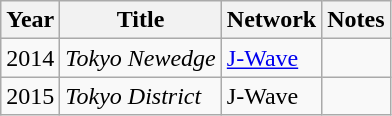<table class="wikitable">
<tr>
<th>Year</th>
<th>Title</th>
<th>Network</th>
<th>Notes</th>
</tr>
<tr>
<td>2014</td>
<td><em>Tokyo Newedge</em></td>
<td><a href='#'>J-Wave</a></td>
<td></td>
</tr>
<tr>
<td>2015</td>
<td><em>Tokyo District</em></td>
<td>J-Wave</td>
<td></td>
</tr>
</table>
